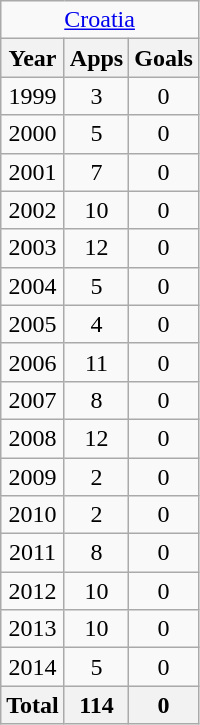<table class="wikitable" style="text-align:center">
<tr>
<td colspan="3"><a href='#'>Croatia</a></td>
</tr>
<tr>
<th>Year</th>
<th>Apps</th>
<th>Goals</th>
</tr>
<tr>
<td>1999</td>
<td>3</td>
<td>0</td>
</tr>
<tr>
<td>2000</td>
<td>5</td>
<td>0</td>
</tr>
<tr>
<td>2001</td>
<td>7</td>
<td>0</td>
</tr>
<tr>
<td>2002</td>
<td>10</td>
<td>0</td>
</tr>
<tr>
<td>2003</td>
<td>12</td>
<td>0</td>
</tr>
<tr>
<td>2004</td>
<td>5</td>
<td>0</td>
</tr>
<tr>
<td>2005</td>
<td>4</td>
<td>0</td>
</tr>
<tr>
<td>2006</td>
<td>11</td>
<td>0</td>
</tr>
<tr>
<td>2007</td>
<td>8</td>
<td>0</td>
</tr>
<tr>
<td>2008</td>
<td>12</td>
<td>0</td>
</tr>
<tr>
<td>2009</td>
<td>2</td>
<td>0</td>
</tr>
<tr>
<td>2010</td>
<td>2</td>
<td>0</td>
</tr>
<tr>
<td>2011</td>
<td>8</td>
<td>0</td>
</tr>
<tr>
<td>2012</td>
<td>10</td>
<td>0</td>
</tr>
<tr>
<td>2013</td>
<td>10</td>
<td>0</td>
</tr>
<tr>
<td>2014</td>
<td>5</td>
<td>0</td>
</tr>
<tr>
<th>Total</th>
<th>114</th>
<th>0</th>
</tr>
</table>
